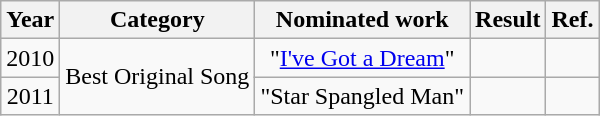<table class="wikitable plainrowheaders" style="text-align:center;">
<tr>
<th>Year</th>
<th>Category</th>
<th>Nominated work</th>
<th>Result</th>
<th>Ref.</th>
</tr>
<tr>
<td>2010</td>
<td rowspan="2">Best Original Song</td>
<td>"<a href='#'>I've Got a Dream</a>"  <br> </td>
<td></td>
<td></td>
</tr>
<tr>
<td>2011</td>
<td>"Star Spangled Man"  <br> </td>
<td></td>
<td></td>
</tr>
</table>
